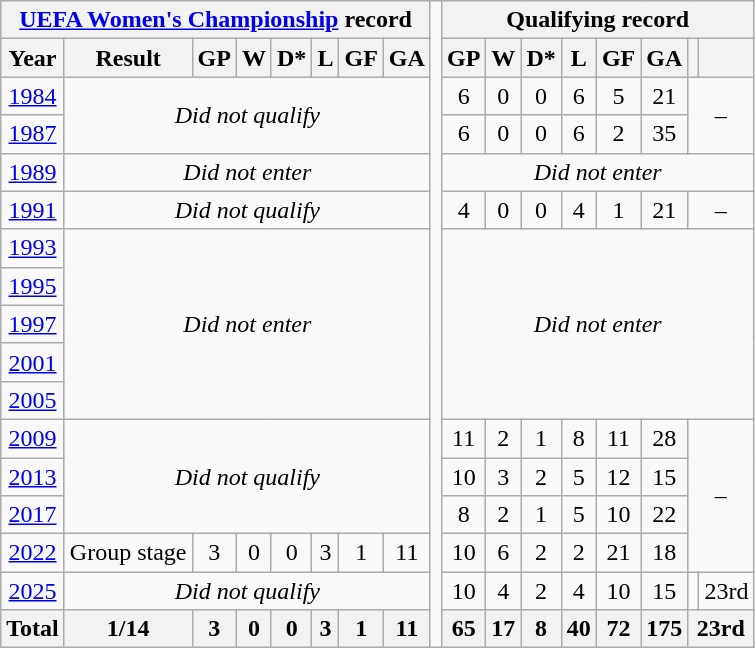<table class="wikitable" style="text-align:center;">
<tr>
<th colspan=8><a href='#'>UEFA Women's Championship</a> record</th>
<td rowspan=99></td>
<th colspan=8>Qualifying record</th>
</tr>
<tr>
<th>Year</th>
<th>Result</th>
<th>GP</th>
<th>W</th>
<th>D*</th>
<th>L</th>
<th>GF</th>
<th>GA</th>
<th>GP</th>
<th>W</th>
<th>D*</th>
<th>L</th>
<th>GF</th>
<th>GA</th>
<th></th>
<th></th>
</tr>
<tr>
<td> <a href='#'>1984</a></td>
<td colspan=7 rowspan=2><em>Did not qualify</em></td>
<td>6</td>
<td>0</td>
<td>0</td>
<td>6</td>
<td>5</td>
<td>21</td>
<td rowspan=2 colspan=2>–</td>
</tr>
<tr>
<td> <a href='#'>1987</a></td>
<td>6</td>
<td>0</td>
<td>0</td>
<td>6</td>
<td>2</td>
<td>35</td>
</tr>
<tr>
<td> <a href='#'>1989</a></td>
<td colspan=7><em>Did not enter</em></td>
<td colspan=8><em>Did not enter</em></td>
</tr>
<tr>
<td> <a href='#'>1991</a></td>
<td colspan=7><em>Did not qualify</em></td>
<td>4</td>
<td>0</td>
<td>0</td>
<td>4</td>
<td>1</td>
<td>21</td>
<td colspan=2>–</td>
</tr>
<tr>
<td> <a href='#'>1993</a></td>
<td colspan=7 rowspan=5><em>Did not enter</em></td>
<td colspan=8 rowspan=5><em>Did not enter</em></td>
</tr>
<tr>
<td> <a href='#'>1995</a></td>
</tr>
<tr>
<td> <a href='#'>1997</a></td>
</tr>
<tr>
<td> <a href='#'>2001</a></td>
</tr>
<tr>
<td> <a href='#'>2005</a></td>
</tr>
<tr>
<td> <a href='#'>2009</a></td>
<td colspan=7 rowspan=3><em>Did not qualify</em></td>
<td>11</td>
<td>2</td>
<td>1</td>
<td>8</td>
<td>11</td>
<td>28</td>
<td rowspan=4 colspan=2>–</td>
</tr>
<tr>
<td> <a href='#'>2013</a></td>
<td>10</td>
<td>3</td>
<td>2</td>
<td>5</td>
<td>12</td>
<td>15</td>
</tr>
<tr>
<td> <a href='#'>2017</a></td>
<td>8</td>
<td>2</td>
<td>1</td>
<td>5</td>
<td>10</td>
<td>22</td>
</tr>
<tr>
<td> <a href='#'>2022</a></td>
<td>Group stage</td>
<td>3</td>
<td>0</td>
<td>0</td>
<td>3</td>
<td>1</td>
<td>11</td>
<td>10</td>
<td>6</td>
<td>2</td>
<td>2</td>
<td>21</td>
<td>18</td>
</tr>
<tr>
<td> <a href='#'>2025</a></td>
<td colspan=7><em>Did not qualify</em></td>
<td>10</td>
<td>4</td>
<td>2</td>
<td>4</td>
<td>10</td>
<td>15</td>
<td></td>
<td>23rd</td>
</tr>
<tr>
<th>Total</th>
<th>1/14</th>
<th>3</th>
<th>0</th>
<th>0</th>
<th>3</th>
<th>1</th>
<th>11</th>
<th>65</th>
<th>17</th>
<th>8</th>
<th>40</th>
<th>72</th>
<th>175</th>
<th colspan=2>23rd</th>
</tr>
</table>
